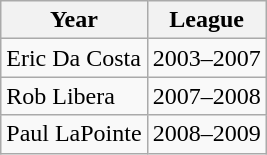<table class="wikitable">
<tr>
<th>Year</th>
<th>League</th>
</tr>
<tr>
<td>Eric Da Costa</td>
<td>2003–2007</td>
</tr>
<tr>
<td>Rob Libera</td>
<td>2007–2008</td>
</tr>
<tr>
<td>Paul LaPointe</td>
<td>2008–2009</td>
</tr>
</table>
